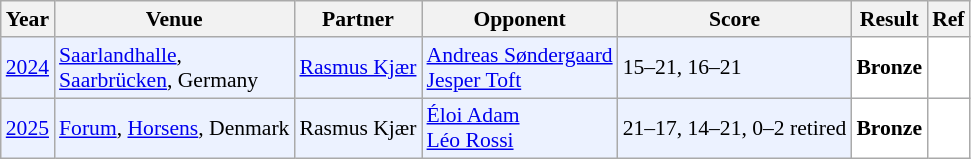<table class="sortable wikitable" style="font-size: 90%">
<tr>
<th>Year</th>
<th>Venue</th>
<th>Partner</th>
<th>Opponent</th>
<th>Score</th>
<th>Result</th>
<th>Ref</th>
</tr>
<tr style="background:#ECF2FF">
<td align="center"><a href='#'>2024</a></td>
<td align="left"><a href='#'>Saarlandhalle</a>,<br><a href='#'>Saarbrücken</a>, Germany</td>
<td align="left"> <a href='#'>Rasmus Kjær</a></td>
<td align="left"> <a href='#'>Andreas Søndergaard</a><br> <a href='#'>Jesper Toft</a></td>
<td align="left">15–21, 16–21</td>
<td style="text-align:left; background:white"> <strong>Bronze</strong></td>
<td style="text-align:center; background:white"></td>
</tr>
<tr style="background:#ECF2FF">
<td align="center"><a href='#'>2025</a></td>
<td align="left"><a href='#'>Forum</a>, <a href='#'>Horsens</a>, Denmark</td>
<td align="left"> Rasmus Kjær</td>
<td align="left"> <a href='#'>Éloi Adam</a><br> <a href='#'>Léo Rossi</a></td>
<td align="left">21–17, 14–21, 0–2 retired</td>
<td style="text-align:left; background:white"> <strong>Bronze</strong></td>
<td style="text-align:center; background:white"></td>
</tr>
</table>
